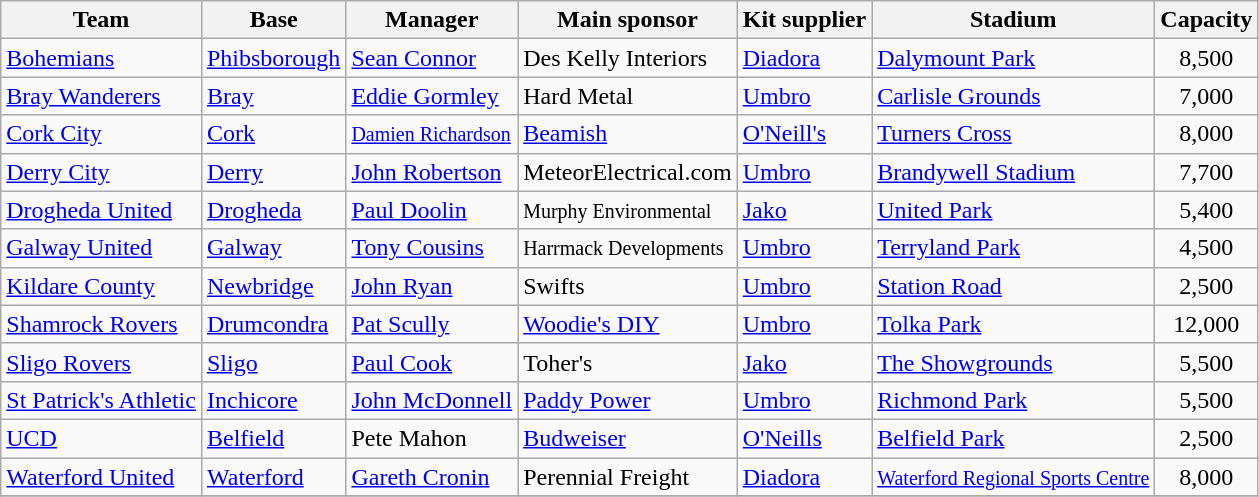<table class="wikitable sortable">
<tr>
<th>Team</th>
<th>Base</th>
<th>Manager</th>
<th>Main sponsor</th>
<th>Kit supplier</th>
<th>Stadium</th>
<th>Capacity</th>
</tr>
<tr>
<td><a href='#'>Bohemians</a></td>
<td><a href='#'>Phibsborough</a></td>
<td> <a href='#'>Sean Connor</a></td>
<td>Des Kelly Interiors</td>
<td><a href='#'>Diadora</a></td>
<td><a href='#'>Dalymount Park</a></td>
<td align="center">8,500</td>
</tr>
<tr>
<td><a href='#'>Bray Wanderers</a></td>
<td><a href='#'>Bray</a></td>
<td> <a href='#'>Eddie Gormley</a></td>
<td>Hard Metal</td>
<td><a href='#'>Umbro</a></td>
<td><a href='#'>Carlisle Grounds</a></td>
<td align="center">7,000</td>
</tr>
<tr>
<td><a href='#'>Cork City</a></td>
<td><a href='#'>Cork</a></td>
<td> <small><a href='#'>Damien Richardson</a></small></td>
<td><a href='#'>Beamish</a></td>
<td><a href='#'>O'Neill's</a></td>
<td><a href='#'>Turners Cross</a></td>
<td align="center">8,000</td>
</tr>
<tr>
<td><a href='#'>Derry City</a></td>
<td><a href='#'>Derry</a></td>
<td> <a href='#'>John Robertson</a></td>
<td>MeteorElectrical.com</td>
<td><a href='#'>Umbro</a></td>
<td><a href='#'>Brandywell Stadium</a></td>
<td align="center">7,700</td>
</tr>
<tr>
<td><a href='#'>Drogheda United</a></td>
<td><a href='#'>Drogheda</a></td>
<td> <a href='#'>Paul Doolin</a></td>
<td><small>Murphy Environmental</small></td>
<td><a href='#'>Jako</a></td>
<td><a href='#'>United Park</a></td>
<td align="center">5,400</td>
</tr>
<tr>
<td><a href='#'>Galway United</a></td>
<td><a href='#'>Galway</a></td>
<td> <a href='#'>Tony Cousins</a></td>
<td><small>Harrmack Developments</small></td>
<td><a href='#'>Umbro</a></td>
<td><a href='#'>Terryland Park</a></td>
<td align="center">4,500</td>
</tr>
<tr>
<td><a href='#'>Kildare County</a></td>
<td><a href='#'>Newbridge</a></td>
<td> <a href='#'>John Ryan</a></td>
<td>Swifts</td>
<td><a href='#'>Umbro</a></td>
<td><a href='#'>Station Road</a></td>
<td align="center">2,500</td>
</tr>
<tr>
<td><a href='#'>Shamrock Rovers</a></td>
<td><a href='#'>Drumcondra</a></td>
<td> <a href='#'>Pat Scully</a></td>
<td><a href='#'>Woodie's DIY</a></td>
<td><a href='#'>Umbro</a></td>
<td><a href='#'>Tolka Park</a></td>
<td align="center">12,000</td>
</tr>
<tr>
<td><a href='#'>Sligo Rovers</a></td>
<td><a href='#'>Sligo</a></td>
<td> <a href='#'>Paul Cook</a></td>
<td>Toher's</td>
<td><a href='#'>Jako</a></td>
<td><a href='#'>The Showgrounds</a></td>
<td align="center">5,500</td>
</tr>
<tr>
<td><a href='#'>St Patrick's Athletic</a></td>
<td><a href='#'>Inchicore</a></td>
<td> <a href='#'>John McDonnell</a></td>
<td><a href='#'>Paddy Power</a></td>
<td><a href='#'>Umbro</a></td>
<td><a href='#'>Richmond Park</a></td>
<td align="center">5,500</td>
</tr>
<tr>
<td><a href='#'>UCD</a></td>
<td><a href='#'>Belfield</a></td>
<td> Pete Mahon</td>
<td><a href='#'>Budweiser</a></td>
<td><a href='#'>O'Neills</a></td>
<td><a href='#'>Belfield Park</a></td>
<td align="center">2,500</td>
</tr>
<tr>
<td><a href='#'>Waterford United</a></td>
<td><a href='#'>Waterford</a></td>
<td> <a href='#'>Gareth Cronin</a></td>
<td>Perennial Freight</td>
<td><a href='#'>Diadora</a></td>
<td><small><a href='#'>Waterford Regional Sports Centre</a></small></td>
<td align="center">8,000</td>
</tr>
<tr>
</tr>
</table>
